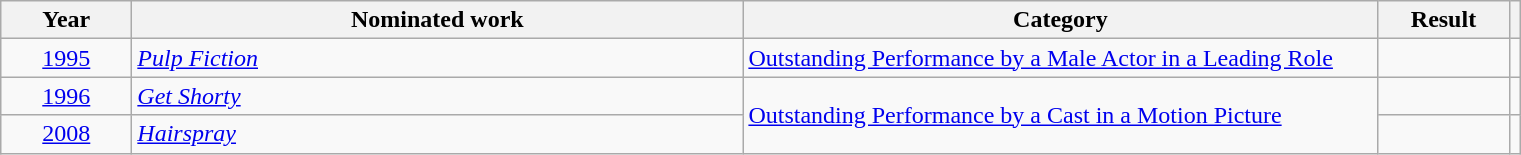<table class=wikitable>
<tr>
<th scope="col" style="width:5em;">Year</th>
<th scope="col" style="width:25em;">Nominated work</th>
<th scope="col" style="width:26em;">Category</th>
<th scope="col" style="width:5em;">Result</th>
<th></th>
</tr>
<tr>
<td align="center"><a href='#'>1995</a></td>
<td><em><a href='#'>Pulp Fiction</a></em></td>
<td><a href='#'>Outstanding Performance by a Male Actor in a Leading Role</a></td>
<td></td>
<td align="center"></td>
</tr>
<tr>
<td align="center"><a href='#'>1996</a></td>
<td><em><a href='#'>Get Shorty</a></em></td>
<td rowspan="2"><a href='#'>Outstanding Performance by a Cast in a Motion Picture</a></td>
<td></td>
<td align="center"></td>
</tr>
<tr>
<td align="center"><a href='#'>2008</a></td>
<td><em><a href='#'>Hairspray</a></em></td>
<td></td>
<td align="center"></td>
</tr>
</table>
